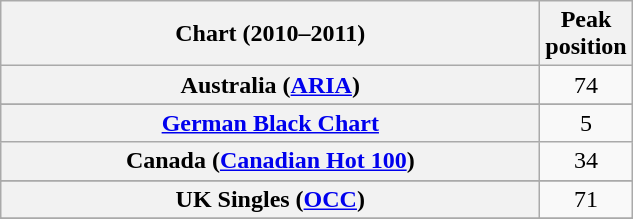<table class="wikitable sortable plainrowheaders">
<tr>
<th style="width:22em;">Chart (2010–2011)</th>
<th>Peak<br>position</th>
</tr>
<tr>
<th scope="row">Australia (<a href='#'>ARIA</a>)</th>
<td style="text-align:center;">74</td>
</tr>
<tr>
</tr>
<tr>
</tr>
<tr>
<th scope="row"><a href='#'>German Black Chart</a></th>
<td style="text-align:center;">5</td>
</tr>
<tr>
<th scope="row">Canada (<a href='#'>Canadian Hot 100</a>)</th>
<td style="text-align:center;">34</td>
</tr>
<tr>
</tr>
<tr>
<th scope="row">UK Singles (<a href='#'>OCC</a>)</th>
<td style="text-align:center;">71</td>
</tr>
<tr>
</tr>
<tr>
</tr>
<tr>
</tr>
<tr>
</tr>
</table>
